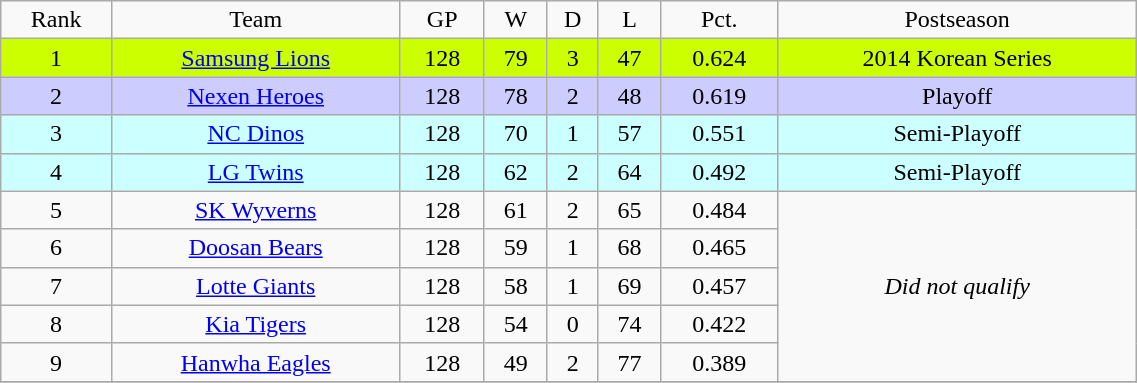<table class="wikitable" style="text-align:center; width:60%;">
<tr>
<td>Rank</td>
<td>Team</td>
<td>GP</td>
<td>W</td>
<td>D</td>
<td>L</td>
<td>Pct.</td>
<td>Postseason</td>
</tr>
<tr bgcolor="#ccffzz">
<td>1</td>
<td><a href='#'>Samsung Lions</a></td>
<td>128</td>
<td>79</td>
<td>3</td>
<td>47</td>
<td>0.624</td>
<td>2014 Korean Series</td>
</tr>
<tr bgcolor="#ccccff">
<td>2</td>
<td><a href='#'>Nexen Heroes</a></td>
<td>128</td>
<td>78</td>
<td>2</td>
<td>48</td>
<td>0.619</td>
<td>Playoff</td>
</tr>
<tr bgcolor="#ccffff">
<td>3</td>
<td><a href='#'>NC Dinos</a></td>
<td>128</td>
<td>70</td>
<td>1</td>
<td>57</td>
<td>0.551</td>
<td>Semi-Playoff</td>
</tr>
<tr bgcolor="#ccffff">
<td>4</td>
<td><a href='#'>LG Twins</a></td>
<td>128</td>
<td>62</td>
<td>2</td>
<td>64</td>
<td>0.492</td>
<td>Semi-Playoff</td>
</tr>
<tr>
<td>5</td>
<td><a href='#'>SK Wyverns</a></td>
<td>128</td>
<td>61</td>
<td>2</td>
<td>65</td>
<td>0.484</td>
<td rowspan="5"><em>Did not qualify</em></td>
</tr>
<tr>
<td>6</td>
<td><a href='#'>Doosan Bears</a></td>
<td>128</td>
<td>59</td>
<td>1</td>
<td>68</td>
<td>0.465</td>
</tr>
<tr>
<td>7</td>
<td><a href='#'>Lotte Giants</a></td>
<td>128</td>
<td>58</td>
<td>1</td>
<td>69</td>
<td>0.457</td>
</tr>
<tr>
<td>8</td>
<td><a href='#'>Kia Tigers</a></td>
<td>128</td>
<td>54</td>
<td>0</td>
<td>74</td>
<td>0.422</td>
</tr>
<tr>
<td>9</td>
<td><a href='#'>Hanwha Eagles</a></td>
<td>128</td>
<td>49</td>
<td>2</td>
<td>77</td>
<td>0.389</td>
</tr>
<tr>
</tr>
</table>
